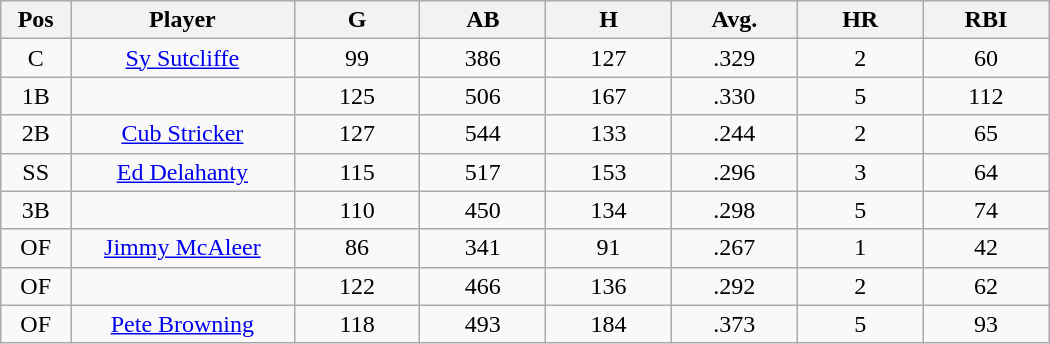<table class="wikitable sortable">
<tr>
<th bgcolor="#DDDDFF" width="5%">Pos</th>
<th bgcolor="#DDDDFF" width="16%">Player</th>
<th bgcolor="#DDDDFF" width="9%">G</th>
<th bgcolor="#DDDDFF" width="9%">AB</th>
<th bgcolor="#DDDDFF" width="9%">H</th>
<th bgcolor="#DDDDFF" width="9%">Avg.</th>
<th bgcolor="#DDDDFF" width="9%">HR</th>
<th bgcolor="#DDDDFF" width="9%">RBI</th>
</tr>
<tr align="center">
<td>C</td>
<td><a href='#'>Sy Sutcliffe</a></td>
<td>99</td>
<td>386</td>
<td>127</td>
<td>.329</td>
<td>2</td>
<td>60</td>
</tr>
<tr align="center">
<td>1B</td>
<td></td>
<td>125</td>
<td>506</td>
<td>167</td>
<td>.330</td>
<td>5</td>
<td>112</td>
</tr>
<tr align="center">
<td>2B</td>
<td><a href='#'>Cub Stricker</a></td>
<td>127</td>
<td>544</td>
<td>133</td>
<td>.244</td>
<td>2</td>
<td>65</td>
</tr>
<tr align="center">
<td>SS</td>
<td><a href='#'>Ed Delahanty</a></td>
<td>115</td>
<td>517</td>
<td>153</td>
<td>.296</td>
<td>3</td>
<td>64</td>
</tr>
<tr align="center">
<td>3B</td>
<td></td>
<td>110</td>
<td>450</td>
<td>134</td>
<td>.298</td>
<td>5</td>
<td>74</td>
</tr>
<tr align="center">
<td>OF</td>
<td><a href='#'>Jimmy McAleer</a></td>
<td>86</td>
<td>341</td>
<td>91</td>
<td>.267</td>
<td>1</td>
<td>42</td>
</tr>
<tr align="center">
<td>OF</td>
<td></td>
<td>122</td>
<td>466</td>
<td>136</td>
<td>.292</td>
<td>2</td>
<td>62</td>
</tr>
<tr align="center">
<td>OF</td>
<td><a href='#'>Pete Browning</a></td>
<td>118</td>
<td>493</td>
<td>184</td>
<td>.373</td>
<td>5</td>
<td>93</td>
</tr>
</table>
